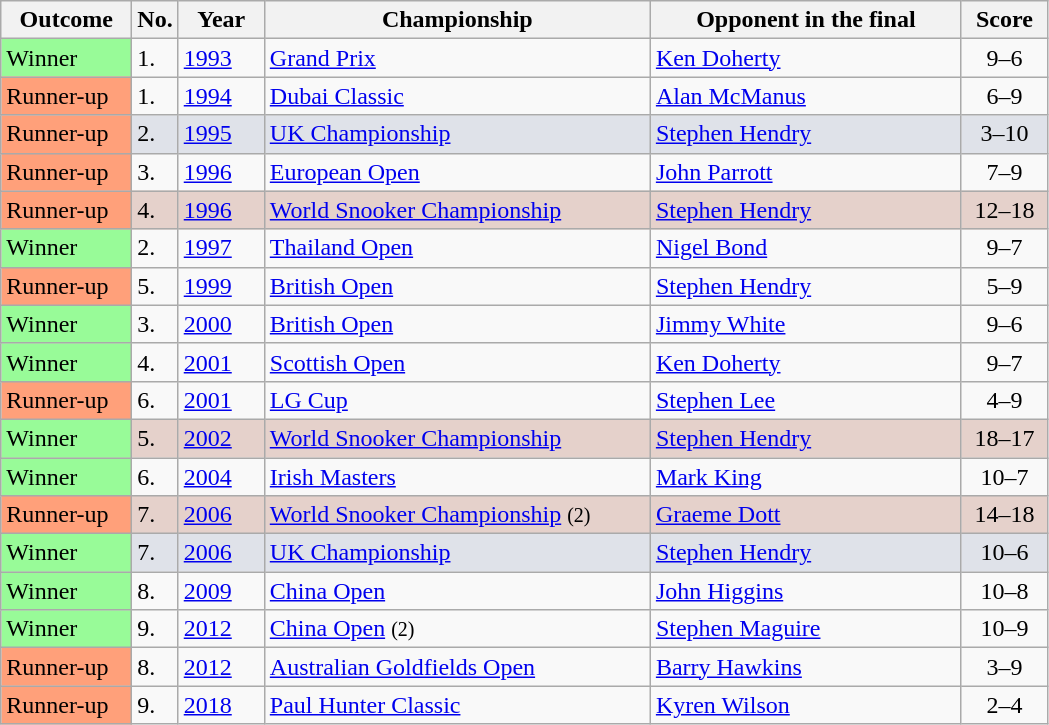<table class="wikitable">
<tr>
<th width="80">Outcome</th>
<th width="20">No.</th>
<th width="50">Year</th>
<th width="250">Championship</th>
<th width="200">Opponent in the final</th>
<th width="50">Score</th>
</tr>
<tr>
<td style="background:#98FB98">Winner</td>
<td>1.</td>
<td><a href='#'>1993</a></td>
<td><a href='#'>Grand Prix</a></td>
<td> <a href='#'>Ken Doherty</a></td>
<td align="center">9–6</td>
</tr>
<tr>
<td style="background:#ffa07a;">Runner-up</td>
<td>1.</td>
<td><a href='#'>1994</a></td>
<td><a href='#'>Dubai Classic</a></td>
<td> <a href='#'>Alan McManus</a></td>
<td align="center">6–9</td>
</tr>
<tr style="background:#dfe2e9;">
<td style="background:#ffa07a;">Runner-up</td>
<td>2.</td>
<td><a href='#'>1995</a></td>
<td><a href='#'>UK Championship</a></td>
<td> <a href='#'>Stephen Hendry</a></td>
<td align="center">3–10</td>
</tr>
<tr>
<td style="background:#ffa07a;">Runner-up</td>
<td>3.</td>
<td><a href='#'>1996</a></td>
<td><a href='#'>European Open</a></td>
<td> <a href='#'>John Parrott</a></td>
<td align="center">7–9</td>
</tr>
<tr style="background:#e5d1cb;">
<td style="background:#ffa07a;">Runner-up</td>
<td>4.</td>
<td><a href='#'>1996</a></td>
<td><a href='#'>World Snooker Championship</a></td>
<td> <a href='#'>Stephen Hendry</a></td>
<td align="center">12–18</td>
</tr>
<tr>
<td style="background:#98FB98">Winner</td>
<td>2.</td>
<td><a href='#'>1997</a></td>
<td><a href='#'>Thailand Open</a></td>
<td> <a href='#'>Nigel Bond</a></td>
<td align="center">9–7</td>
</tr>
<tr>
<td style="background:#ffa07a;">Runner-up</td>
<td>5.</td>
<td><a href='#'>1999</a></td>
<td><a href='#'>British Open</a></td>
<td> <a href='#'>Stephen Hendry</a></td>
<td align="center">5–9</td>
</tr>
<tr>
<td style="background:#98FB98">Winner</td>
<td>3.</td>
<td><a href='#'>2000</a></td>
<td><a href='#'>British Open</a></td>
<td> <a href='#'>Jimmy White</a></td>
<td align="center">9–6</td>
</tr>
<tr>
<td style="background:#98FB98">Winner</td>
<td>4.</td>
<td><a href='#'>2001</a></td>
<td><a href='#'>Scottish Open</a></td>
<td> <a href='#'>Ken Doherty</a></td>
<td align="center">9–7</td>
</tr>
<tr>
<td style="background:#ffa07a;">Runner-up</td>
<td>6.</td>
<td><a href='#'>2001</a></td>
<td><a href='#'>LG Cup</a></td>
<td> <a href='#'>Stephen Lee</a></td>
<td align="center">4–9</td>
</tr>
<tr style="background:#e5d1cb;">
<td style="background:#98FB98">Winner</td>
<td>5.</td>
<td><a href='#'>2002</a></td>
<td><a href='#'>World Snooker Championship</a></td>
<td> <a href='#'>Stephen Hendry</a></td>
<td align="center">18–17</td>
</tr>
<tr>
<td style="background:#98FB98">Winner</td>
<td>6.</td>
<td><a href='#'>2004</a></td>
<td><a href='#'>Irish Masters</a></td>
<td> <a href='#'>Mark King</a></td>
<td align="center">10–7</td>
</tr>
<tr style="background:#e5d1cb;">
<td style="background:#ffa07a;">Runner-up</td>
<td>7.</td>
<td><a href='#'>2006</a></td>
<td><a href='#'>World Snooker Championship</a> <small>(2)</small></td>
<td> <a href='#'>Graeme Dott</a></td>
<td align="center">14–18</td>
</tr>
<tr style="background:#dfe2e9;">
<td style="background:#98FB98">Winner</td>
<td>7.</td>
<td><a href='#'>2006</a></td>
<td><a href='#'>UK Championship</a></td>
<td> <a href='#'>Stephen Hendry</a></td>
<td align="center">10–6</td>
</tr>
<tr>
<td style="background:#98FB98">Winner</td>
<td>8.</td>
<td><a href='#'>2009</a></td>
<td><a href='#'>China Open</a></td>
<td> <a href='#'>John Higgins</a></td>
<td align="center">10–8</td>
</tr>
<tr>
<td style="background:#98FB98">Winner</td>
<td>9.</td>
<td><a href='#'>2012</a></td>
<td><a href='#'>China Open</a> <small>(2)</small></td>
<td> <a href='#'>Stephen Maguire</a></td>
<td align="center">10–9</td>
</tr>
<tr>
<td style="background:#ffa07a;">Runner-up</td>
<td>8.</td>
<td><a href='#'>2012</a></td>
<td><a href='#'>Australian Goldfields Open</a></td>
<td> <a href='#'>Barry Hawkins</a></td>
<td align="center">3–9</td>
</tr>
<tr>
<td style="background:#ffa07a;">Runner-up</td>
<td>9.</td>
<td><a href='#'>2018</a></td>
<td><a href='#'>Paul Hunter Classic</a></td>
<td> <a href='#'>Kyren Wilson</a></td>
<td align="center">2–4</td>
</tr>
</table>
